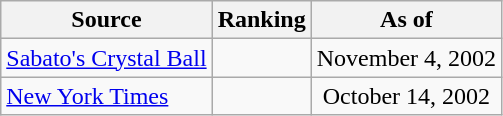<table class="wikitable" style="text-align:center">
<tr>
<th>Source</th>
<th>Ranking</th>
<th>As of</th>
</tr>
<tr>
<td align=left><a href='#'>Sabato's Crystal Ball</a></td>
<td></td>
<td>November 4, 2002</td>
</tr>
<tr>
<td align=left><a href='#'>New York Times</a></td>
<td></td>
<td>October 14, 2002</td>
</tr>
</table>
